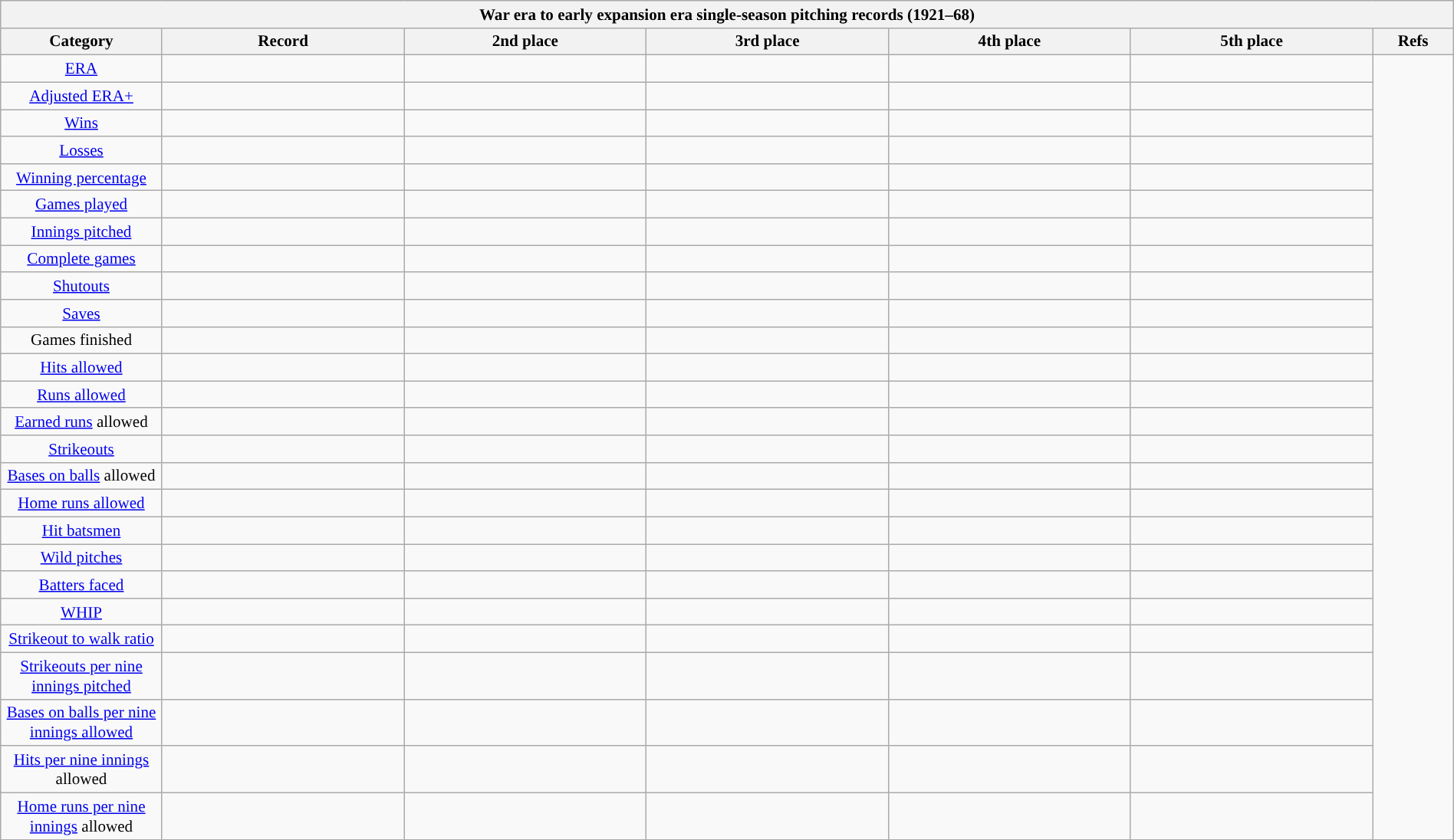<table class="wikitable" style="text-align:center; font-size:88%; width:100%">
<tr>
<th colspan=7>War era to early expansion era single-season pitching records (1921–68)</th>
</tr>
<tr>
<th scope="col" width=10%>Category</th>
<th scope="col" width=15%>Record</th>
<th scope="col" width=15%>2nd place</th>
<th scope="col" width=15%>3rd place</th>
<th scope="col" width=15%>4th place</th>
<th scope="col" width=15%>5th place</th>
<th scope="col" width=5%>Refs</th>
</tr>
<tr>
<td><a href='#'>ERA</a></td>
<td></td>
<td></td>
<td></td>
<td></td>
<td></td>
</tr>
<tr>
<td><a href='#'>Adjusted ERA+</a></td>
<td></td>
<td></td>
<td></td>
<td></td>
<td></td>
</tr>
<tr>
<td><a href='#'>Wins</a></td>
<td></td>
<td></td>
<td></td>
<td></td>
<td></td>
</tr>
<tr>
<td><a href='#'>Losses</a></td>
<td></td>
<td></td>
<td></td>
<td></td>
<td></td>
</tr>
<tr>
<td><a href='#'>Winning percentage</a></td>
<td></td>
<td></td>
<td></td>
<td></td>
<td></td>
</tr>
<tr>
<td><a href='#'>Games played</a></td>
<td></td>
<td></td>
<td></td>
<td></td>
<td></td>
</tr>
<tr>
<td><a href='#'>Innings pitched</a></td>
<td></td>
<td></td>
<td></td>
<td></td>
<td></td>
</tr>
<tr>
<td><a href='#'>Complete games</a></td>
<td></td>
<td></td>
<td></td>
<td></td>
<td></td>
</tr>
<tr>
<td><a href='#'>Shutouts</a></td>
<td></td>
<td></td>
<td></td>
<td></td>
<td></td>
</tr>
<tr>
<td><a href='#'>Saves</a></td>
<td></td>
<td></td>
<td></td>
<td></td>
<td></td>
</tr>
<tr>
<td>Games finished</td>
<td></td>
<td></td>
<td></td>
<td></td>
<td></td>
</tr>
<tr>
<td><a href='#'>Hits allowed</a></td>
<td></td>
<td></td>
<td></td>
<td></td>
<td></td>
</tr>
<tr>
<td><a href='#'>Runs allowed</a></td>
<td></td>
<td></td>
<td></td>
<td></td>
<td></td>
</tr>
<tr>
<td><a href='#'>Earned runs</a> allowed</td>
<td></td>
<td></td>
<td></td>
<td></td>
<td></td>
</tr>
<tr>
<td><a href='#'>Strikeouts</a></td>
<td></td>
<td></td>
<td></td>
<td></td>
<td></td>
</tr>
<tr>
<td><a href='#'>Bases on balls</a> allowed</td>
<td></td>
<td></td>
<td></td>
<td></td>
<td></td>
</tr>
<tr>
<td><a href='#'>Home runs allowed</a></td>
<td></td>
<td></td>
<td></td>
<td></td>
<td></td>
</tr>
<tr>
<td><a href='#'>Hit batsmen</a></td>
<td></td>
<td></td>
<td></td>
<td></td>
<td></td>
</tr>
<tr>
<td><a href='#'>Wild pitches</a></td>
<td></td>
<td></td>
<td></td>
<td></td>
<td></td>
</tr>
<tr>
<td><a href='#'>Batters faced</a></td>
<td></td>
<td></td>
<td></td>
<td></td>
<td></td>
</tr>
<tr>
<td><a href='#'>WHIP</a></td>
<td></td>
<td></td>
<td></td>
<td></td>
<td></td>
</tr>
<tr>
<td><a href='#'>Strikeout to walk ratio</a></td>
<td></td>
<td></td>
<td></td>
<td></td>
<td></td>
</tr>
<tr>
<td><a href='#'>Strikeouts per nine innings pitched</a></td>
<td></td>
<td></td>
<td></td>
<td></td>
<td></td>
</tr>
<tr>
<td><a href='#'>Bases on balls per nine innings allowed</a></td>
<td></td>
<td></td>
<td></td>
<td></td>
<td></td>
</tr>
<tr>
<td><a href='#'>Hits per nine innings</a> allowed</td>
<td></td>
<td></td>
<td></td>
<td></td>
<td></td>
</tr>
<tr>
<td><a href='#'>Home runs per nine innings</a> allowed</td>
<td></td>
<td></td>
<td></td>
<td></td>
<td></td>
</tr>
<tr>
</tr>
</table>
